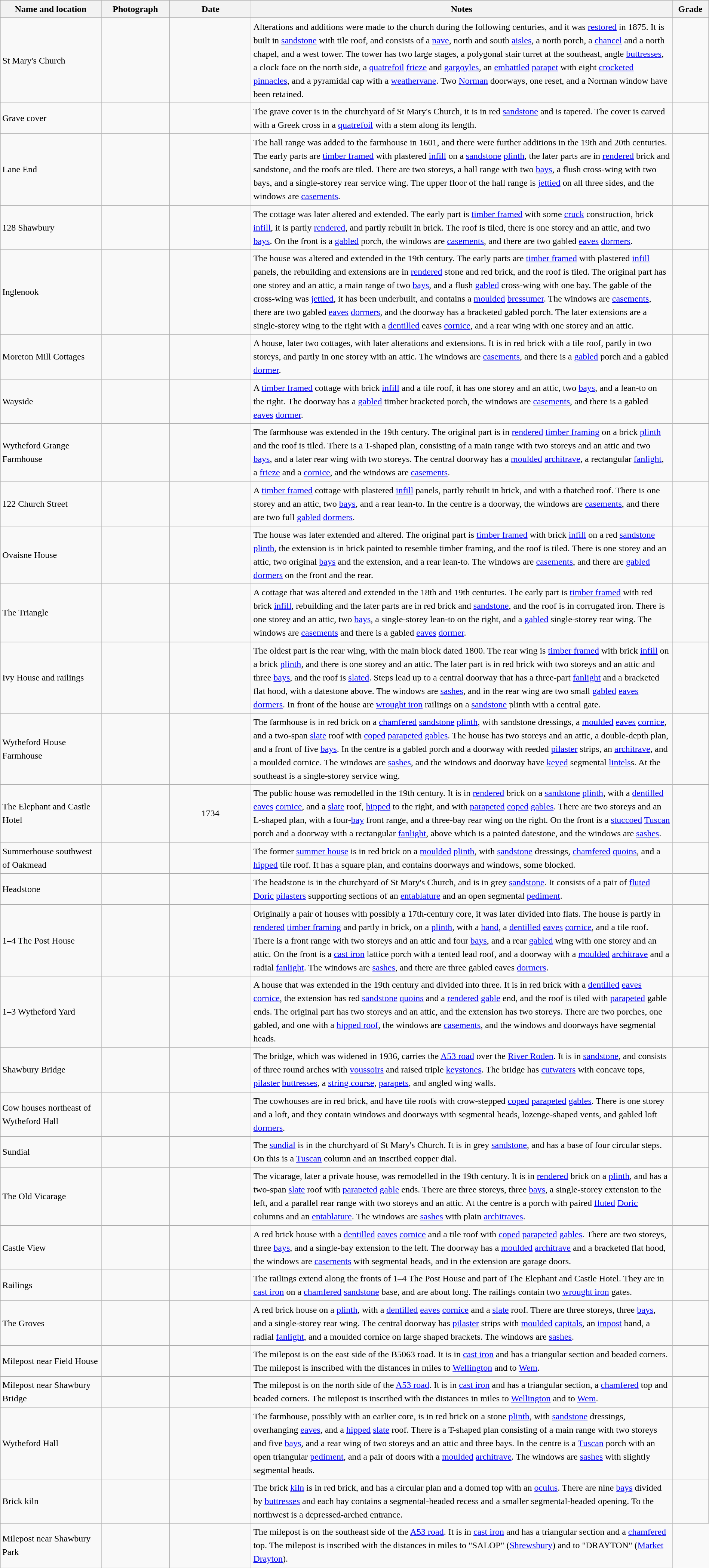<table class="wikitable sortable plainrowheaders" style="width:100%; border:0; text-align:left; line-height:150%;">
<tr>
<th scope="col"  style="width:150px">Name and location</th>
<th scope="col"  style="width:100px" class="unsortable">Photograph</th>
<th scope="col"  style="width:120px">Date</th>
<th scope="col"  style="width:650px" class="unsortable">Notes</th>
<th scope="col"  style="width:50px">Grade</th>
</tr>
<tr>
<td>St Mary's Church<br><small></small></td>
<td></td>
<td align="center"></td>
<td>Alterations and additions were made to the church during the following centuries, and it was <a href='#'>restored</a> in 1875.  It is built in <a href='#'>sandstone</a> with tile roof, and consists of a <a href='#'>nave</a>, north and south <a href='#'>aisles</a>, a north porch, a <a href='#'>chancel</a> and a north chapel, and a west tower.  The tower has two large stages, a polygonal stair turret at the southeast, angle <a href='#'>buttresses</a>, a clock face on the north side, a <a href='#'>quatrefoil</a> <a href='#'>frieze</a> and <a href='#'>gargoyles</a>, an <a href='#'>embattled</a> <a href='#'>parapet</a> with eight <a href='#'>crocketed</a> <a href='#'>pinnacles</a>, and a pyramidal cap with a <a href='#'>weathervane</a>.  Two <a href='#'>Norman</a> doorways, one reset, and a Norman window have been retained.</td>
<td align="center" ></td>
</tr>
<tr>
<td>Grave cover<br><small></small></td>
<td></td>
<td align="center"></td>
<td>The grave cover is in the churchyard of St Mary's Church, it is in red <a href='#'>sandstone</a> and is tapered.  The cover is carved with a Greek cross in a <a href='#'>quatrefoil</a> with a stem along its length.</td>
<td align="center" ></td>
</tr>
<tr>
<td>Lane End<br><small></small></td>
<td></td>
<td align="center"></td>
<td>The hall range was added to the farmhouse in 1601, and there were further additions in the 19th and 20th centuries.  The early parts are <a href='#'>timber framed</a> with plastered <a href='#'>infill</a> on a <a href='#'>sandstone</a> <a href='#'>plinth</a>, the later parts are in <a href='#'>rendered</a> brick and sandstone, and the roofs are tiled.  There are two storeys, a hall range with two <a href='#'>bays</a>, a flush cross-wing with two bays, and a single-storey rear service wing.  The upper floor of the hall range is <a href='#'>jettied</a> on all three sides, and the windows are <a href='#'>casements</a>.</td>
<td align="center" ></td>
</tr>
<tr>
<td>128 Shawbury<br><small></small></td>
<td></td>
<td align="center"></td>
<td>The cottage was later altered and extended.  The early part is <a href='#'>timber framed</a> with some <a href='#'>cruck</a> construction, brick <a href='#'>infill</a>, it is partly <a href='#'>rendered</a>, and partly rebuilt in brick.  The roof is tiled, there is one storey and an attic, and two <a href='#'>bays</a>.  On the front is a <a href='#'>gabled</a> porch, the windows are <a href='#'>casements</a>, and there are two gabled <a href='#'>eaves</a> <a href='#'>dormers</a>.</td>
<td align="center" ></td>
</tr>
<tr>
<td>Inglenook<br><small></small></td>
<td></td>
<td align="center"></td>
<td>The house was altered and extended in the 19th century.  The early parts are <a href='#'>timber framed</a> with plastered <a href='#'>infill</a> panels, the rebuilding and extensions are in <a href='#'>rendered</a> stone and red brick, and the roof is tiled.  The original part has one storey and an attic, a main range of two <a href='#'>bays</a>, and a flush <a href='#'>gabled</a> cross-wing with one bay.  The gable of the cross-wing was <a href='#'>jettied</a>, it has been underbuilt, and contains a <a href='#'>moulded</a> <a href='#'>bressumer</a>.  The windows are <a href='#'>casements</a>, there are two gabled <a href='#'>eaves</a> <a href='#'>dormers</a>, and the doorway has a bracketed gabled porch.  The later extensions are a single-storey wing to the right with a <a href='#'>dentilled</a> eaves <a href='#'>cornice</a>, and a rear wing with one storey and an attic.</td>
<td align="center" ></td>
</tr>
<tr>
<td>Moreton Mill Cottages<br><small></small></td>
<td></td>
<td align="center"></td>
<td>A house, later two cottages, with later alterations and extensions.  It is in red brick with a tile roof, partly in two storeys, and partly in one storey with an attic.  The windows are <a href='#'>casements</a>, and there is a <a href='#'>gabled</a> porch and a gabled <a href='#'>dormer</a>.</td>
<td align="center" ></td>
</tr>
<tr>
<td>Wayside<br><small></small></td>
<td></td>
<td align="center"></td>
<td>A <a href='#'>timber framed</a> cottage with brick <a href='#'>infill</a> and a tile roof, it has one storey and an attic, two <a href='#'>bays</a>, and a lean-to on the right.  The doorway has a <a href='#'>gabled</a> timber bracketed porch, the windows are <a href='#'>casements</a>, and there is a gabled <a href='#'>eaves</a> <a href='#'>dormer</a>.</td>
<td align="center" ></td>
</tr>
<tr>
<td>Wytheford Grange Farmhouse<br><small></small></td>
<td></td>
<td align="center"></td>
<td>The farmhouse was extended in the 19th century.  The original part is in <a href='#'>rendered</a> <a href='#'>timber framing</a> on a brick <a href='#'>plinth</a> and the roof is tiled.  There is a T-shaped plan, consisting of a main range with two storeys and an attic and two <a href='#'>bays</a>, and a later rear wing with two storeys.  The central doorway has a <a href='#'>moulded</a> <a href='#'>architrave</a>, a rectangular <a href='#'>fanlight</a>, a <a href='#'>frieze</a> and a <a href='#'>cornice</a>, and the windows are <a href='#'>casements</a>.</td>
<td align="center" ></td>
</tr>
<tr>
<td>122 Church Street<br><small></small></td>
<td></td>
<td align="center"></td>
<td>A <a href='#'>timber framed</a> cottage with plastered <a href='#'>infill</a> panels, partly rebuilt in brick, and with a thatched roof.  There is one storey and an attic, two <a href='#'>bays</a>, and a rear lean-to.  In the centre is a doorway, the windows are <a href='#'>casements</a>, and there are two full <a href='#'>gabled</a> <a href='#'>dormers</a>.</td>
<td align="center" ></td>
</tr>
<tr>
<td>Ovaisne House<br><small></small></td>
<td></td>
<td align="center"></td>
<td>The house was later extended and altered.  The original part is <a href='#'>timber framed</a> with brick <a href='#'>infill</a> on a red <a href='#'>sandstone</a> <a href='#'>plinth</a>, the extension is in brick painted to resemble timber framing, and the roof is tiled.  There is one storey and an attic, two original <a href='#'>bays</a> and the extension, and a rear lean-to.  The windows are <a href='#'>casements</a>, and there are <a href='#'>gabled</a> <a href='#'>dormers</a> on the front and the rear.</td>
<td align="center" ></td>
</tr>
<tr>
<td>The Triangle<br><small></small></td>
<td></td>
<td align="center"></td>
<td>A cottage that was altered and extended in the 18th and 19th centuries.  The early part is <a href='#'>timber framed</a> with red brick <a href='#'>infill</a>, rebuilding and the later parts are in red brick and <a href='#'>sandstone</a>, and the roof is in corrugated iron.  There is one storey and an attic, two <a href='#'>bays</a>, a single-storey lean-to on the right, and a <a href='#'>gabled</a> single-storey rear wing.  The windows are <a href='#'>casements</a> and there is a gabled <a href='#'>eaves</a> <a href='#'>dormer</a>.</td>
<td align="center" ></td>
</tr>
<tr>
<td>Ivy House and railings<br><small></small></td>
<td></td>
<td align="center"></td>
<td>The oldest part is the rear wing, with the main block dated 1800.  The rear wing is <a href='#'>timber framed</a> with brick <a href='#'>infill</a> on a brick <a href='#'>plinth</a>, and there is one storey and an attic.  The later part is in red brick with two storeys and an attic and three <a href='#'>bays</a>, and the roof is <a href='#'>slated</a>.  Steps lead up to a central doorway that has a three-part <a href='#'>fanlight</a> and a bracketed flat hood, with a datestone above.  The windows are <a href='#'>sashes</a>, and in the rear wing are two small <a href='#'>gabled</a> <a href='#'>eaves</a> <a href='#'>dormers</a>.  In front of the house are <a href='#'>wrought iron</a> railings on a <a href='#'>sandstone</a> plinth with a central gate.</td>
<td align="center" ></td>
</tr>
<tr>
<td>Wytheford House Farmhouse<br><small></small></td>
<td></td>
<td align="center"></td>
<td>The farmhouse is in red brick on a <a href='#'>chamfered</a> <a href='#'>sandstone</a> <a href='#'>plinth</a>, with sandstone dressings, a <a href='#'>moulded</a> <a href='#'>eaves</a> <a href='#'>cornice</a>, and a two-span <a href='#'>slate</a> roof with <a href='#'>coped</a> <a href='#'>parapeted</a> <a href='#'>gables</a>.  The house has two storeys and an attic, a double-depth plan, and a front of five <a href='#'>bays</a>.  In the centre is a gabled porch and a doorway with reeded <a href='#'>pilaster</a> strips, an <a href='#'>architrave</a>, and a moulded cornice.  The windows are <a href='#'>sashes</a>, and the windows and doorway have <a href='#'>keyed</a> segmental <a href='#'>lintels</a>s.  At the southeast is a single-storey service wing.</td>
<td align="center" ></td>
</tr>
<tr>
<td>The Elephant and Castle Hotel<br><small></small></td>
<td></td>
<td align="center">1734</td>
<td>The public house was remodelled in the 19th century.  It is in <a href='#'>rendered</a> brick on a <a href='#'>sandstone</a> <a href='#'>plinth</a>, with a <a href='#'>dentilled</a> <a href='#'>eaves</a> <a href='#'>cornice</a>, and a <a href='#'>slate</a> roof, <a href='#'>hipped</a> to the right, and with <a href='#'>parapeted</a> <a href='#'>coped</a> <a href='#'>gables</a>.  There are two storeys and an L-shaped plan, with a four-<a href='#'>bay</a> front range, and a three-bay rear wing on the right.  On the front is a <a href='#'>stuccoed</a> <a href='#'>Tuscan</a> porch and a doorway with a rectangular <a href='#'>fanlight</a>, above which is a painted datestone, and the windows are <a href='#'>sashes</a>.</td>
<td align="center" ></td>
</tr>
<tr>
<td>Summerhouse southwest of Oakmead<br><small></small></td>
<td></td>
<td align="center"></td>
<td>The former <a href='#'>summer house</a> is in red brick on a <a href='#'>moulded</a> <a href='#'>plinth</a>, with <a href='#'>sandstone</a> dressings, <a href='#'>chamfered</a> <a href='#'>quoins</a>, and a <a href='#'>hipped</a> tile roof.  It has a square plan, and contains doorways and windows, some blocked.</td>
<td align="center" ></td>
</tr>
<tr>
<td>Headstone<br><small></small></td>
<td></td>
<td align="center"></td>
<td>The headstone is in the churchyard of St Mary's Church, and is in grey <a href='#'>sandstone</a>.  It consists of a pair of <a href='#'>fluted</a> <a href='#'>Doric</a> <a href='#'>pilasters</a> supporting sections of an <a href='#'>entablature</a> and an open segmental <a href='#'>pediment</a>.</td>
<td align="center" ></td>
</tr>
<tr>
<td>1–4 The Post House<br><small></small></td>
<td></td>
<td align="center"></td>
<td>Originally a pair of houses with possibly a 17th-century core, it was later divided into flats.  The house is partly in <a href='#'>rendered</a> <a href='#'>timber framing</a> and partly in brick, on a <a href='#'>plinth</a>, with a <a href='#'>band</a>, a <a href='#'>dentilled</a> <a href='#'>eaves</a> <a href='#'>cornice</a>, and a tile roof.  There is a front range with two storeys and an attic and four <a href='#'>bays</a>, and a rear <a href='#'>gabled</a> wing with one storey and an attic.  On the front is a <a href='#'>cast iron</a> lattice porch with a tented lead roof, and a doorway with a <a href='#'>moulded</a> <a href='#'>architrave</a> and a radial <a href='#'>fanlight</a>.  The windows are <a href='#'>sashes</a>, and there are three gabled eaves <a href='#'>dormers</a>.</td>
<td align="center" ></td>
</tr>
<tr>
<td>1–3 Wytheford Yard<br><small></small></td>
<td></td>
<td align="center"></td>
<td>A house that was extended in the 19th century and divided into three.  It is in red brick with a <a href='#'>dentilled</a> <a href='#'>eaves</a> <a href='#'>cornice</a>, the extension has red <a href='#'>sandstone</a> <a href='#'>quoins</a> and a <a href='#'>rendered</a> <a href='#'>gable</a> end, and the roof is tiled with <a href='#'>parapeted</a> gable ends. The original part has two storeys and an attic, and the extension has two storeys.  There are two porches, one gabled, and one with a <a href='#'>hipped roof</a>, the windows are <a href='#'>casements</a>, and the windows and doorways have segmental heads.</td>
<td align="center" ></td>
</tr>
<tr>
<td>Shawbury Bridge<br><small></small></td>
<td></td>
<td align="center"></td>
<td>The bridge, which was widened in 1936, carries the <a href='#'>A53 road</a> over the <a href='#'>River Roden</a>.  It is in <a href='#'>sandstone</a>, and consists of three round arches with <a href='#'>voussoirs</a> and raised triple <a href='#'>keystones</a>.  The bridge has <a href='#'>cutwaters</a> with concave tops, <a href='#'>pilaster</a> <a href='#'>buttresses</a>, a <a href='#'>string course</a>, <a href='#'>parapets</a>, and angled wing walls.</td>
<td align="center" ></td>
</tr>
<tr>
<td>Cow houses northeast of Wytheford Hall<br><small></small></td>
<td></td>
<td align="center"></td>
<td>The cowhouses are in red brick, and have tile roofs with crow-stepped <a href='#'>coped</a> <a href='#'>parapeted</a> <a href='#'>gables</a>.  There is one storey and a loft, and they contain windows and doorways with segmental heads, lozenge-shaped vents, and gabled loft <a href='#'>dormers</a>.</td>
<td align="center" ></td>
</tr>
<tr>
<td>Sundial<br><small></small></td>
<td></td>
<td align="center"></td>
<td>The <a href='#'>sundial</a> is in the churchyard of St Mary's Church.  It is in grey <a href='#'>sandstone</a>, and has a base of four circular steps.  On this is a <a href='#'>Tuscan</a> column and an inscribed copper dial.</td>
<td align="center" ></td>
</tr>
<tr>
<td>The Old Vicarage<br><small></small></td>
<td></td>
<td align="center"></td>
<td>The vicarage, later a private house, was remodelled in the 19th century.  It is in <a href='#'>rendered</a> brick on a <a href='#'>plinth</a>, and has a two-span <a href='#'>slate</a> roof with <a href='#'>parapeted</a> <a href='#'>gable</a> ends.  There are three storeys, three <a href='#'>bays</a>, a single-storey extension to the left, and a parallel rear range with two storeys and an attic.  At the centre is a porch with paired <a href='#'>fluted</a> <a href='#'>Doric</a> columns and an <a href='#'>entablature</a>.  The windows are <a href='#'>sashes</a> with plain <a href='#'>architraves</a>.</td>
<td align="center" ></td>
</tr>
<tr>
<td>Castle View<br><small></small></td>
<td></td>
<td align="center"></td>
<td>A red brick house with a <a href='#'>dentilled</a> <a href='#'>eaves</a> <a href='#'>cornice</a> and a tile roof with <a href='#'>coped</a> <a href='#'>parapeted</a> <a href='#'>gables</a>.  There are two storeys, three <a href='#'>bays</a>, and a single-bay extension to the left.  The doorway has a <a href='#'>moulded</a> <a href='#'>architrave</a> and a bracketed flat hood, the windows are <a href='#'>casements</a> with segmental heads, and in the extension are garage doors.</td>
<td align="center" ></td>
</tr>
<tr>
<td>Railings<br><small></small></td>
<td></td>
<td align="center"></td>
<td>The railings extend along the fronts of 1–4 The Post House and part of The Elephant and Castle Hotel.  They are in <a href='#'>cast iron</a> on a <a href='#'>chamfered</a> <a href='#'>sandstone</a> base, and are about  long.  The railings contain two <a href='#'>wrought iron</a> gates.</td>
<td align="center" ></td>
</tr>
<tr>
<td>The Groves<br><small></small></td>
<td></td>
<td align="center"></td>
<td>A red brick house on a <a href='#'>plinth</a>, with a <a href='#'>dentilled</a> <a href='#'>eaves</a> <a href='#'>cornice</a> and a <a href='#'>slate</a> roof.  There are three storeys, three <a href='#'>bays</a>, and a single-storey rear wing.  The central doorway has <a href='#'>pilaster</a> strips with <a href='#'>moulded</a> <a href='#'>capitals</a>, an <a href='#'>impost</a> band, a radial <a href='#'>fanlight</a>, and a moulded cornice on large shaped brackets.  The windows are <a href='#'>sashes</a>.</td>
<td align="center" ></td>
</tr>
<tr>
<td>Milepost near Field House<br><small></small></td>
<td></td>
<td align="center"></td>
<td>The milepost is on the east side of the B5063 road.  It is in <a href='#'>cast iron</a> and has a triangular section and beaded corners.  The milepost is inscribed with the distances in miles to <a href='#'>Wellington</a> and to <a href='#'>Wem</a>.</td>
<td align="center" ></td>
</tr>
<tr>
<td>Milepost near Shawbury Bridge<br><small></small></td>
<td></td>
<td align="center"></td>
<td>The milepost is on the north side of the <a href='#'>A53 road</a>.  It is in <a href='#'>cast iron</a> and has a triangular section, a <a href='#'>chamfered</a> top and beaded corners.  The milepost is inscribed with the distances in miles to <a href='#'>Wellington</a> and to <a href='#'>Wem</a>.</td>
<td align="center" ></td>
</tr>
<tr>
<td>Wytheford Hall<br><small></small></td>
<td></td>
<td align="center"></td>
<td>The farmhouse, possibly with an earlier core, is in red brick on a stone <a href='#'>plinth</a>, with <a href='#'>sandstone</a> dressings, overhanging <a href='#'>eaves</a>, and a <a href='#'>hipped</a> <a href='#'>slate</a> roof.  There is a T-shaped plan consisting of a main range with two storeys and five <a href='#'>bays</a>, and a rear wing of two storeys and an attic and three bays.  In the centre is a <a href='#'>Tuscan</a> porch with an open triangular <a href='#'>pediment</a>, and a pair of doors with a <a href='#'>moulded</a> <a href='#'>architrave</a>.  The windows are <a href='#'>sashes</a> with slightly segmental heads.</td>
<td align="center" ></td>
</tr>
<tr>
<td>Brick kiln<br><small></small></td>
<td></td>
<td align="center"></td>
<td>The brick <a href='#'>kiln</a> is in red brick, and has a circular plan and a domed top with an <a href='#'>oculus</a>.  There are nine <a href='#'>bays</a> divided by <a href='#'>buttresses</a> and each bay contains a segmental-headed recess and a smaller segmental-headed opening.  To the northwest is a depressed-arched entrance.</td>
<td align="center" ></td>
</tr>
<tr>
<td>Milepost near Shawbury Park<br><small></small></td>
<td></td>
<td align="center"></td>
<td>The milepost is on the southeast side of the <a href='#'>A53 road</a>.  It is in <a href='#'>cast iron</a> and has a triangular section and a <a href='#'>chamfered</a> top.  The milepost is inscribed with the distances in miles to "SALOP" (<a href='#'>Shrewsbury</a>) and to "DRAYTON" (<a href='#'>Market Drayton</a>).</td>
</tr>
</table>
